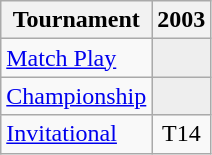<table class="wikitable" style="text-align:center;">
<tr>
<th>Tournament</th>
<th>2003</th>
</tr>
<tr>
<td align="left"><a href='#'>Match Play</a></td>
<td style="background:#eeeeee;"></td>
</tr>
<tr>
<td align="left"><a href='#'>Championship</a></td>
<td style="background:#eeeeee;"></td>
</tr>
<tr>
<td align="left"><a href='#'>Invitational</a></td>
<td>T14</td>
</tr>
</table>
